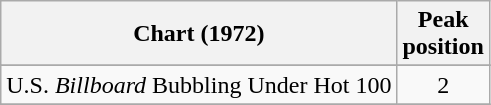<table class="wikitable sortable">
<tr>
<th align="left">Chart (1972)</th>
<th align="center">Peak<br>position</th>
</tr>
<tr>
</tr>
<tr>
</tr>
<tr>
</tr>
<tr>
<td align="left">U.S. <em>Billboard</em> Bubbling Under Hot 100</td>
<td align="center">2</td>
</tr>
<tr>
</tr>
</table>
